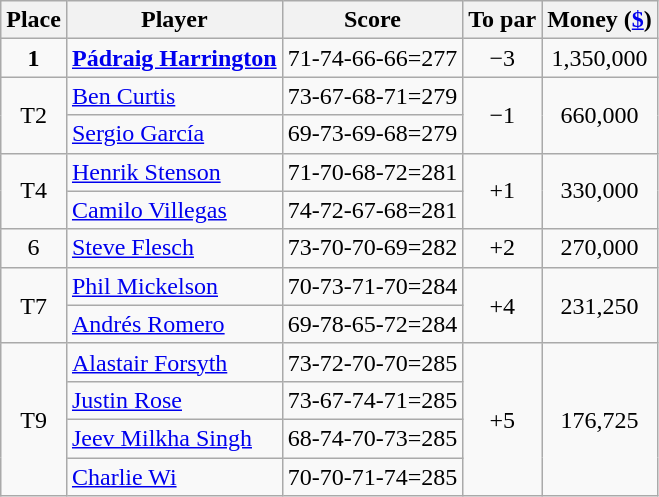<table class="wikitable">
<tr>
<th>Place</th>
<th>Player</th>
<th>Score</th>
<th>To par</th>
<th>Money (<a href='#'>$</a>)</th>
</tr>
<tr>
<td align=center><strong>1</strong></td>
<td> <strong><a href='#'>Pádraig Harrington</a></strong></td>
<td align=center>71-74-66-66=277</td>
<td align=center>−3</td>
<td align="center">1,350,000</td>
</tr>
<tr>
<td align=center rowspan="2">T2</td>
<td> <a href='#'>Ben Curtis</a></td>
<td align=center>73-67-68-71=279</td>
<td rowspan="2" align=center>−1</td>
<td rowspan="2" align="center">660,000</td>
</tr>
<tr>
<td> <a href='#'>Sergio García</a></td>
<td align=center>69-73-69-68=279</td>
</tr>
<tr>
<td align=center rowspan="2">T4</td>
<td> <a href='#'>Henrik Stenson</a></td>
<td align=center>71-70-68-72=281</td>
<td rowspan="2" align=center>+1</td>
<td rowspan="2" align="center">330,000</td>
</tr>
<tr>
<td> <a href='#'>Camilo Villegas</a></td>
<td align=center>74-72-67-68=281</td>
</tr>
<tr>
<td align=center>6</td>
<td> <a href='#'>Steve Flesch</a></td>
<td align=center>73-70-70-69=282</td>
<td align=center>+2</td>
<td align="center">270,000</td>
</tr>
<tr>
<td align=center rowspan="2">T7</td>
<td> <a href='#'>Phil Mickelson</a></td>
<td align=center>70-73-71-70=284</td>
<td rowspan="2" align=center>+4</td>
<td rowspan="2" align="center">231,250</td>
</tr>
<tr>
<td> <a href='#'>Andrés Romero</a></td>
<td align=center>69-78-65-72=284</td>
</tr>
<tr>
<td align=center rowspan="4">T9</td>
<td> <a href='#'>Alastair Forsyth</a></td>
<td align=center>73-72-70-70=285</td>
<td rowspan="4" align=center>+5</td>
<td rowspan="4" align="center">176,725</td>
</tr>
<tr>
<td> <a href='#'>Justin Rose</a></td>
<td align=center>73-67-74-71=285</td>
</tr>
<tr>
<td> <a href='#'>Jeev Milkha Singh</a></td>
<td align=center>68-74-70-73=285</td>
</tr>
<tr>
<td> <a href='#'>Charlie Wi</a></td>
<td align=center>70-70-71-74=285</td>
</tr>
</table>
